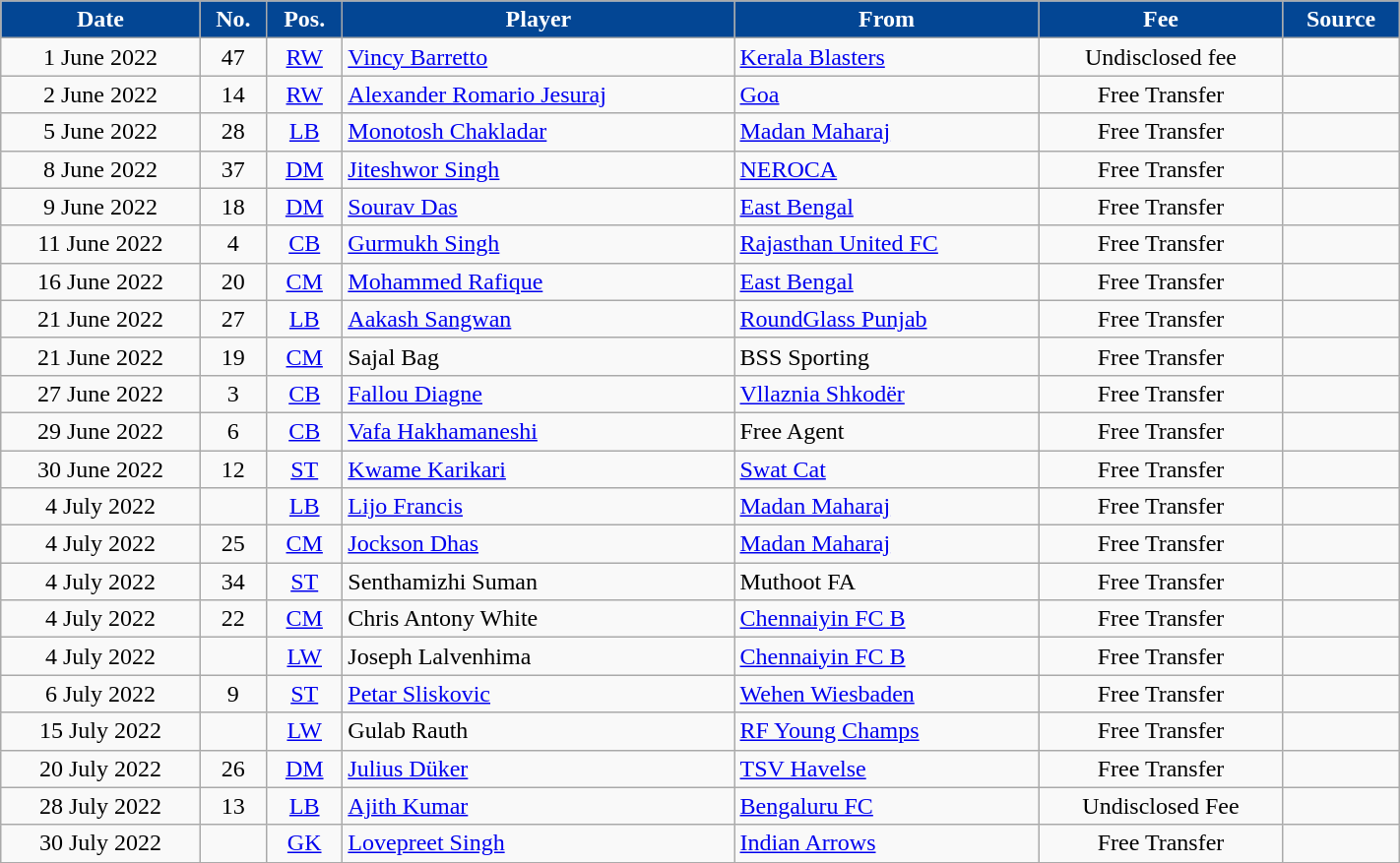<table class="wikitable plainrowheaders sortable" style="text-align:center;width:75%;">
<tr>
<th scope="col" style="background-color:#034694;color:#FFFFFF">Date</th>
<th scope="col" style="background-color:#034694;color:#FFFFFF">No.</th>
<th scope="col" style="background-color:#034694;color:#FFFFFF">Pos.</th>
<th scope="col" style="background-color:#034694;color:#FFFFFF">Player</th>
<th scope="col" style="background-color:#034694;color:#FFFFFF">From</th>
<th scope="col" style="background-color:#034694;color:#FFFFFF" data-sort-type="currency">Fee</th>
<th scope="col" class="unsortable" style="background-color:#034694;color:#FFFFFF">Source</th>
</tr>
<tr>
<td>1 June 2022</td>
<td>47</td>
<td><a href='#'>RW</a></td>
<td align=left> <a href='#'>Vincy Barretto</a></td>
<td align=left> <a href='#'>Kerala Blasters</a></td>
<td>Undisclosed fee</td>
<td></td>
</tr>
<tr>
<td>2 June 2022</td>
<td>14</td>
<td><a href='#'>RW</a></td>
<td align=left> <a href='#'>Alexander Romario Jesuraj</a></td>
<td align=left> <a href='#'>Goa</a></td>
<td>Free Transfer</td>
<td></td>
</tr>
<tr>
<td>5 June 2022</td>
<td>28</td>
<td><a href='#'>LB</a></td>
<td align=left> <a href='#'>Monotosh Chakladar</a></td>
<td align=left> <a href='#'>Madan Maharaj</a></td>
<td>Free Transfer</td>
<td></td>
</tr>
<tr>
<td>8 June 2022</td>
<td>37</td>
<td><a href='#'>DM</a></td>
<td align=left> <a href='#'>Jiteshwor Singh</a></td>
<td align=left> <a href='#'>NEROCA</a></td>
<td>Free Transfer</td>
<td></td>
</tr>
<tr>
<td>9 June 2022</td>
<td>18</td>
<td><a href='#'>DM</a></td>
<td align=left> <a href='#'>Sourav Das</a></td>
<td align=left> <a href='#'>East Bengal</a></td>
<td>Free Transfer</td>
<td></td>
</tr>
<tr>
<td>11 June 2022</td>
<td>4</td>
<td><a href='#'>CB</a></td>
<td align=left> <a href='#'>Gurmukh Singh</a></td>
<td align=left><a href='#'>Rajasthan United FC</a></td>
<td>Free Transfer</td>
<td></td>
</tr>
<tr>
<td>16 June 2022</td>
<td>20</td>
<td><a href='#'>CM</a></td>
<td align=left> <a href='#'>Mohammed Rafique</a></td>
<td align=left> <a href='#'>East Bengal</a></td>
<td>Free Transfer</td>
<td></td>
</tr>
<tr>
<td>21 June 2022</td>
<td>27</td>
<td><a href='#'>LB</a></td>
<td align=left> <a href='#'>Aakash Sangwan</a></td>
<td align=left> <a href='#'>RoundGlass Punjab</a></td>
<td>Free Transfer</td>
<td></td>
</tr>
<tr>
<td>21 June 2022</td>
<td>19</td>
<td><a href='#'>CM</a></td>
<td align=left> Sajal Bag</td>
<td align=left> BSS Sporting</td>
<td>Free Transfer</td>
<td></td>
</tr>
<tr>
<td>27 June 2022</td>
<td>3</td>
<td><a href='#'>CB</a></td>
<td align=left> <a href='#'>Fallou Diagne</a></td>
<td align=left> <a href='#'>Vllaznia Shkodër</a></td>
<td>Free Transfer</td>
<td></td>
</tr>
<tr>
<td>29 June 2022</td>
<td>6</td>
<td><a href='#'>CB</a></td>
<td align=left> <a href='#'>Vafa Hakhamaneshi</a></td>
<td align=left>Free Agent</td>
<td>Free Transfer</td>
<td></td>
</tr>
<tr>
<td>30 June 2022</td>
<td>12</td>
<td><a href='#'>ST</a></td>
<td align=left> <a href='#'>Kwame Karikari</a></td>
<td align=left> <a href='#'>Swat Cat</a></td>
<td>Free Transfer</td>
<td></td>
</tr>
<tr>
<td>4 July 2022</td>
<td></td>
<td><a href='#'>LB</a></td>
<td align=left> <a href='#'>Lijo Francis</a></td>
<td align=left> <a href='#'>Madan Maharaj</a></td>
<td>Free Transfer</td>
<td></td>
</tr>
<tr>
<td>4 July 2022</td>
<td>25</td>
<td><a href='#'>CM</a></td>
<td align=left> <a href='#'>Jockson Dhas</a></td>
<td align=left> <a href='#'>Madan Maharaj</a></td>
<td>Free Transfer</td>
<td></td>
</tr>
<tr>
<td>4 July 2022</td>
<td>34</td>
<td><a href='#'>ST</a></td>
<td align=left> Senthamizhi Suman</td>
<td align=left> Muthoot FA</td>
<td>Free Transfer</td>
<td></td>
</tr>
<tr>
<td>4 July 2022</td>
<td>22</td>
<td><a href='#'>CM</a></td>
<td align=left> Chris Antony White</td>
<td align=left> <a href='#'>Chennaiyin FC B</a></td>
<td>Free Transfer</td>
<td></td>
</tr>
<tr>
<td>4 July 2022</td>
<td></td>
<td><a href='#'>LW</a></td>
<td align=left> Joseph Lalvenhima</td>
<td align=left> <a href='#'>Chennaiyin FC B</a></td>
<td>Free Transfer</td>
<td></td>
</tr>
<tr>
<td>6 July 2022</td>
<td>9</td>
<td><a href='#'>ST</a></td>
<td align=left> <a href='#'>Petar Sliskovic</a></td>
<td align=left> <a href='#'>Wehen Wiesbaden</a></td>
<td>Free Transfer</td>
<td></td>
</tr>
<tr>
<td>15 July 2022</td>
<td></td>
<td><a href='#'>LW</a></td>
<td align=left> Gulab Rauth</td>
<td align=left> <a href='#'> RF Young Champs</a></td>
<td>Free Transfer</td>
<td></td>
</tr>
<tr>
<td>20 July 2022</td>
<td>26</td>
<td><a href='#'>DM</a></td>
<td align=left> <a href='#'>Julius Düker</a></td>
<td align=left> <a href='#'>TSV Havelse</a></td>
<td>Free Transfer</td>
<td></td>
</tr>
<tr>
<td>28 July 2022</td>
<td>13</td>
<td><a href='#'>LB</a></td>
<td align=left> <a href='#'>Ajith Kumar</a></td>
<td align=left> <a href='#'>Bengaluru FC</a></td>
<td>Undisclosed Fee</td>
<td></td>
</tr>
<tr>
<td>30 July 2022</td>
<td></td>
<td><a href='#'>GK</a></td>
<td align=left> <a href='#'>Lovepreet Singh</a></td>
<td align=left> <a href='#'>Indian Arrows</a></td>
<td>Free Transfer</td>
<td></td>
</tr>
<tr>
</tr>
</table>
